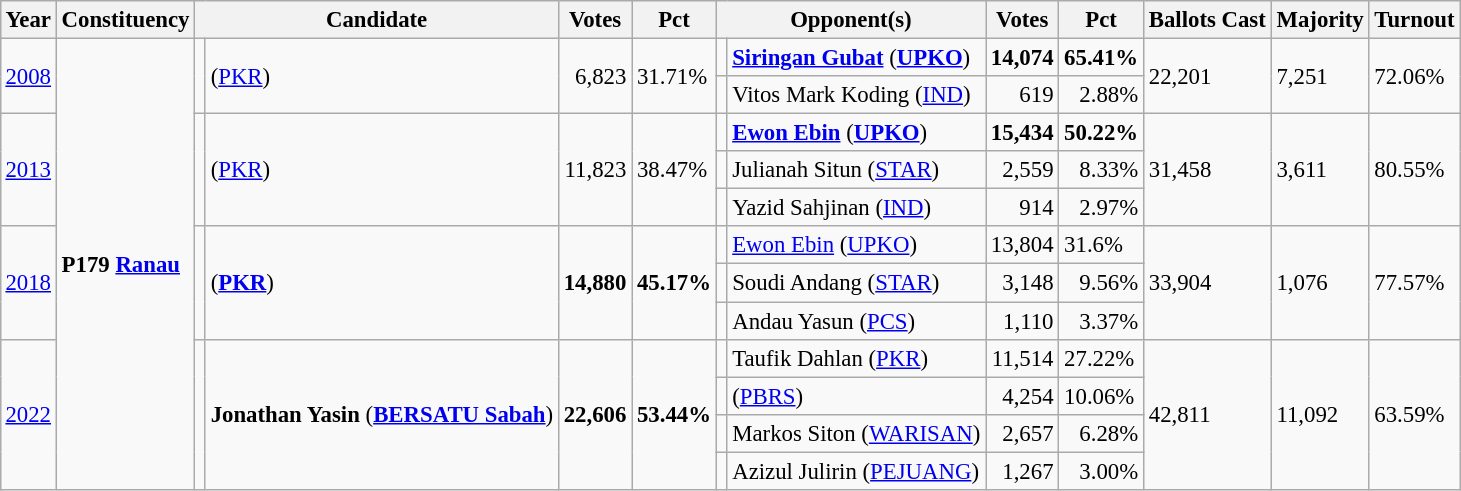<table class="wikitable" style="margin:0.5em ; font-size:95%">
<tr>
<th>Year</th>
<th>Constituency</th>
<th colspan=2>Candidate</th>
<th>Votes</th>
<th>Pct</th>
<th colspan=2>Opponent(s)</th>
<th>Votes</th>
<th>Pct</th>
<th>Ballots Cast</th>
<th>Majority</th>
<th>Turnout</th>
</tr>
<tr>
<td rowspan=2><a href='#'>2008</a></td>
<td rowspan=12><strong>P179 <a href='#'>Ranau</a></strong></td>
<td rowspan=2 ></td>
<td rowspan=2> (<a href='#'>PKR</a>)</td>
<td rowspan=2 align="right">6,823</td>
<td rowspan=2>31.71%</td>
<td></td>
<td><strong><a href='#'>Siringan Gubat</a></strong> (<a href='#'><strong>UPKO</strong></a>)</td>
<td align="right"><strong>14,074</strong></td>
<td><strong>65.41%</strong></td>
<td rowspan=2>22,201</td>
<td rowspan=2>7,251</td>
<td rowspan=2>72.06%</td>
</tr>
<tr>
<td></td>
<td>Vitos Mark Koding (<a href='#'>IND</a>)</td>
<td align="right">619</td>
<td align="right">2.88%</td>
</tr>
<tr>
<td rowspan=3><a href='#'>2013</a></td>
<td rowspan=3 ></td>
<td rowspan=3> (<a href='#'>PKR</a>)</td>
<td rowspan=3 align="right">11,823</td>
<td rowspan=3>38.47%</td>
<td></td>
<td><strong><a href='#'>Ewon Ebin</a></strong> (<a href='#'><strong>UPKO</strong></a>)</td>
<td align="right"><strong>15,434</strong></td>
<td><strong>50.22%</strong></td>
<td rowspan=3>31,458</td>
<td rowspan=3>3,611</td>
<td rowspan=3>80.55%</td>
</tr>
<tr>
<td></td>
<td>Julianah Situn (<a href='#'>STAR</a>)</td>
<td align=right>2,559</td>
<td align=right>8.33%</td>
</tr>
<tr>
<td></td>
<td>Yazid Sahjinan (<a href='#'>IND</a>)</td>
<td align=right>914</td>
<td align=right>2.97%</td>
</tr>
<tr>
<td rowspan=3><a href='#'>2018</a></td>
<td rowspan=3 ></td>
<td rowspan=3> (<a href='#'><strong>PKR</strong></a>)</td>
<td rowspan=3 align="right"><strong>14,880</strong></td>
<td rowspan=3><strong>45.17%</strong></td>
<td></td>
<td><a href='#'>Ewon Ebin</a> (<a href='#'>UPKO</a>)</td>
<td align="right">13,804</td>
<td>31.6%</td>
<td rowspan=3>33,904</td>
<td rowspan=3>1,076</td>
<td rowspan=3>77.57%</td>
</tr>
<tr>
<td></td>
<td>Soudi Andang (<a href='#'>STAR</a>)</td>
<td align="right">3,148</td>
<td align="right">9.56%</td>
</tr>
<tr>
<td bgcolor=></td>
<td>Andau Yasun (<a href='#'>PCS</a>)</td>
<td align="right">1,110</td>
<td align="right">3.37%</td>
</tr>
<tr>
<td rowspan=4><a href='#'>2022</a></td>
<td rowspan=4 ></td>
<td rowspan=4><strong>Jonathan Yasin</strong> (<a href='#'><strong>BERSATU Sabah</strong></a>)</td>
<td rowspan=4 align=right><strong>22,606</strong></td>
<td rowspan=4><strong>53.44%</strong></td>
<td></td>
<td>Taufik Dahlan (<a href='#'>PKR</a>)</td>
<td align=right>11,514</td>
<td>27.22%</td>
<td rowspan=4>42,811</td>
<td rowspan=4>11,092</td>
<td rowspan=4>63.59%</td>
</tr>
<tr>
<td bgcolor=></td>
<td> (<a href='#'>PBRS</a>)</td>
<td align="right">4,254</td>
<td>10.06%</td>
</tr>
<tr>
<td></td>
<td>Markos Siton (<a href='#'>WARISAN</a>)</td>
<td align="right">2,657</td>
<td align="right">6.28%</td>
</tr>
<tr>
<td bgcolor=></td>
<td>Azizul Julirin (<a href='#'>PEJUANG</a>)</td>
<td align="right">1,267</td>
<td align="right">3.00%</td>
</tr>
</table>
